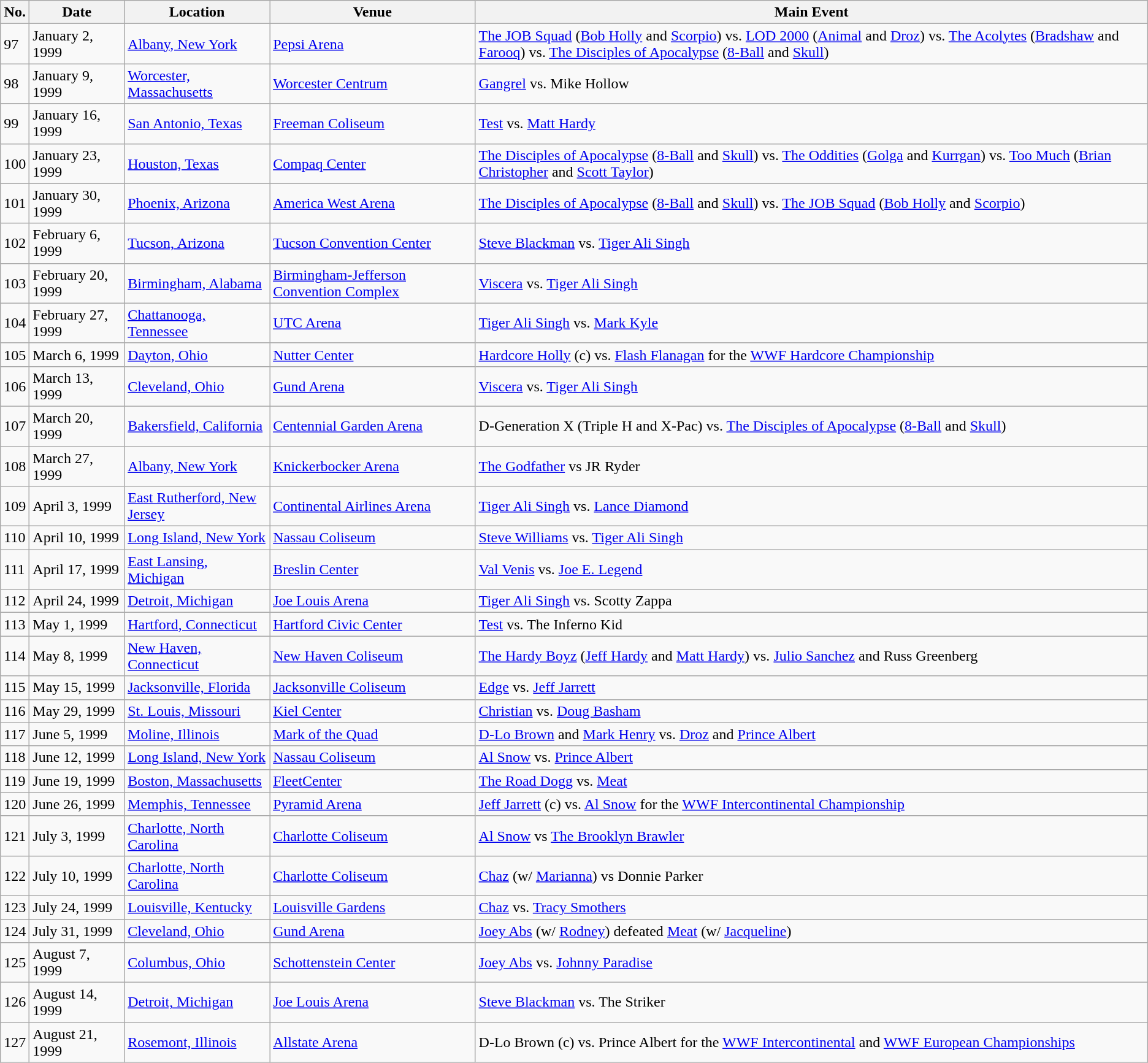<table class="wikitable sortable">
<tr>
<th>No.</th>
<th>Date</th>
<th>Location</th>
<th>Venue</th>
<th>Main Event</th>
</tr>
<tr>
<td>97</td>
<td>January 2, 1999</td>
<td><a href='#'>Albany, New York</a></td>
<td><a href='#'>Pepsi Arena</a></td>
<td><a href='#'>The JOB Squad</a> (<a href='#'>Bob Holly</a> and <a href='#'>Scorpio</a>) vs. <a href='#'>LOD 2000</a> (<a href='#'>Animal</a> and <a href='#'>Droz</a>) vs. <a href='#'>The Acolytes</a> (<a href='#'>Bradshaw</a> and <a href='#'>Farooq</a>) vs. <a href='#'>The Disciples of Apocalypse</a> (<a href='#'>8-Ball</a> and <a href='#'>Skull</a>)</td>
</tr>
<tr>
<td>98</td>
<td>January 9, 1999</td>
<td><a href='#'>Worcester, Massachusetts</a></td>
<td><a href='#'>Worcester Centrum</a></td>
<td><a href='#'>Gangrel</a> vs. Mike Hollow</td>
</tr>
<tr>
<td>99</td>
<td>January 16, 1999</td>
<td><a href='#'>San Antonio, Texas</a></td>
<td><a href='#'>Freeman Coliseum</a></td>
<td><a href='#'>Test</a> vs. <a href='#'>Matt Hardy</a></td>
</tr>
<tr>
<td>100</td>
<td>January 23, 1999</td>
<td><a href='#'>Houston, Texas</a></td>
<td><a href='#'>Compaq Center</a></td>
<td><a href='#'>The Disciples of Apocalypse</a> (<a href='#'>8-Ball</a> and <a href='#'>Skull</a>)  vs. <a href='#'>The Oddities</a> (<a href='#'>Golga</a> and <a href='#'>Kurrgan</a>) vs. <a href='#'>Too Much</a> (<a href='#'>Brian Christopher</a> and <a href='#'>Scott Taylor</a>)</td>
</tr>
<tr>
<td>101</td>
<td>January 30, 1999</td>
<td><a href='#'>Phoenix, Arizona</a></td>
<td><a href='#'>America West Arena</a></td>
<td><a href='#'>The Disciples of Apocalypse</a> (<a href='#'>8-Ball</a> and <a href='#'>Skull</a>)  vs. <a href='#'>The JOB Squad</a> (<a href='#'>Bob Holly</a> and <a href='#'>Scorpio</a>)</td>
</tr>
<tr>
<td>102</td>
<td>February 6, 1999</td>
<td><a href='#'>Tucson, Arizona</a></td>
<td><a href='#'>Tucson Convention Center</a></td>
<td><a href='#'>Steve Blackman</a> vs. <a href='#'>Tiger Ali Singh</a></td>
</tr>
<tr>
<td>103</td>
<td>February 20, 1999</td>
<td><a href='#'>Birmingham, Alabama</a></td>
<td><a href='#'>Birmingham-Jefferson Convention Complex</a></td>
<td><a href='#'>Viscera</a> vs. <a href='#'>Tiger Ali Singh</a></td>
</tr>
<tr>
<td>104</td>
<td>February 27, 1999</td>
<td><a href='#'>Chattanooga, Tennessee</a></td>
<td><a href='#'>UTC Arena</a></td>
<td><a href='#'>Tiger Ali Singh</a> vs. <a href='#'>Mark Kyle</a></td>
</tr>
<tr>
<td>105</td>
<td>March 6, 1999</td>
<td><a href='#'>Dayton, Ohio</a></td>
<td><a href='#'>Nutter Center</a></td>
<td><a href='#'>Hardcore Holly</a> (c) vs. <a href='#'>Flash Flanagan</a> for the <a href='#'>WWF Hardcore Championship</a></td>
</tr>
<tr>
<td>106</td>
<td>March 13, 1999</td>
<td><a href='#'>Cleveland, Ohio</a></td>
<td><a href='#'>Gund Arena</a></td>
<td><a href='#'>Viscera</a> vs. <a href='#'>Tiger Ali Singh</a></td>
</tr>
<tr>
<td>107</td>
<td>March 20, 1999</td>
<td><a href='#'>Bakersfield, California</a></td>
<td><a href='#'>Centennial Garden Arena</a></td>
<td>D-Generation X (Triple H and X-Pac) vs. <a href='#'>The Disciples of Apocalypse</a> (<a href='#'>8-Ball</a> and <a href='#'>Skull</a>)</td>
</tr>
<tr>
<td>108</td>
<td>March 27, 1999</td>
<td><a href='#'>Albany, New York</a></td>
<td><a href='#'>Knickerbocker Arena</a></td>
<td><a href='#'>The Godfather</a> vs JR Ryder</td>
</tr>
<tr>
<td>109</td>
<td>April 3, 1999</td>
<td><a href='#'>East Rutherford, New Jersey</a></td>
<td><a href='#'>Continental Airlines Arena</a></td>
<td><a href='#'>Tiger Ali Singh</a> vs. <a href='#'>Lance Diamond</a></td>
</tr>
<tr>
<td>110</td>
<td>April 10, 1999</td>
<td><a href='#'>Long Island, New York</a></td>
<td><a href='#'>Nassau Coliseum</a></td>
<td><a href='#'>Steve Williams</a> vs. <a href='#'>Tiger Ali Singh</a></td>
</tr>
<tr>
<td>111</td>
<td>April 17, 1999</td>
<td><a href='#'>East Lansing, Michigan</a></td>
<td><a href='#'>Breslin Center</a></td>
<td><a href='#'>Val Venis</a> vs. <a href='#'>Joe E. Legend</a></td>
</tr>
<tr>
<td>112</td>
<td>April 24, 1999</td>
<td><a href='#'>Detroit, Michigan</a></td>
<td><a href='#'>Joe Louis Arena</a></td>
<td><a href='#'>Tiger Ali Singh</a> vs. Scotty Zappa</td>
</tr>
<tr>
<td>113</td>
<td>May 1, 1999</td>
<td><a href='#'>Hartford, Connecticut</a></td>
<td><a href='#'>Hartford Civic Center</a></td>
<td><a href='#'>Test</a> vs. The Inferno Kid</td>
</tr>
<tr>
<td>114</td>
<td>May 8, 1999</td>
<td><a href='#'>New Haven, Connecticut</a></td>
<td><a href='#'>New Haven Coliseum</a></td>
<td><a href='#'>The Hardy Boyz</a> (<a href='#'>Jeff Hardy</a> and <a href='#'>Matt Hardy</a>) vs. <a href='#'>Julio Sanchez</a> and Russ Greenberg</td>
</tr>
<tr>
<td>115</td>
<td>May 15, 1999</td>
<td><a href='#'>Jacksonville, Florida</a></td>
<td><a href='#'>Jacksonville Coliseum</a></td>
<td><a href='#'>Edge</a> vs. <a href='#'>Jeff Jarrett</a></td>
</tr>
<tr>
<td>116</td>
<td>May 29, 1999</td>
<td><a href='#'>St. Louis, Missouri</a></td>
<td><a href='#'>Kiel Center</a></td>
<td><a href='#'>Christian</a> vs. <a href='#'>Doug Basham</a></td>
</tr>
<tr>
<td>117</td>
<td>June 5, 1999</td>
<td><a href='#'>Moline, Illinois</a></td>
<td><a href='#'>Mark of the Quad</a></td>
<td><a href='#'>D-Lo Brown</a> and <a href='#'>Mark Henry</a> vs. <a href='#'>Droz</a> and <a href='#'>Prince Albert</a></td>
</tr>
<tr>
<td>118</td>
<td>June 12, 1999</td>
<td><a href='#'>Long Island, New York</a></td>
<td><a href='#'>Nassau Coliseum</a></td>
<td><a href='#'>Al Snow</a> vs. <a href='#'>Prince Albert</a></td>
</tr>
<tr>
<td>119</td>
<td>June 19, 1999</td>
<td><a href='#'>Boston, Massachusetts</a></td>
<td><a href='#'>FleetCenter</a></td>
<td><a href='#'>The Road Dogg</a> vs. <a href='#'>Meat</a></td>
</tr>
<tr>
<td>120</td>
<td>June 26, 1999</td>
<td><a href='#'>Memphis, Tennessee</a></td>
<td><a href='#'>Pyramid Arena</a></td>
<td><a href='#'>Jeff Jarrett</a> (c) vs. <a href='#'>Al Snow</a> for the <a href='#'>WWF Intercontinental Championship</a></td>
</tr>
<tr>
<td>121</td>
<td>July 3, 1999</td>
<td><a href='#'>Charlotte, North Carolina</a></td>
<td><a href='#'>Charlotte Coliseum</a></td>
<td><a href='#'>Al Snow</a> vs <a href='#'>The Brooklyn Brawler</a></td>
</tr>
<tr>
<td>122</td>
<td>July 10, 1999</td>
<td><a href='#'>Charlotte, North Carolina</a></td>
<td><a href='#'>Charlotte Coliseum</a></td>
<td><a href='#'>Chaz</a> (w/ <a href='#'>Marianna</a>) vs Donnie Parker</td>
</tr>
<tr>
<td>123</td>
<td>July 24, 1999</td>
<td><a href='#'>Louisville, Kentucky</a></td>
<td><a href='#'>Louisville Gardens</a></td>
<td><a href='#'>Chaz</a> vs. <a href='#'>Tracy Smothers</a></td>
</tr>
<tr>
<td>124</td>
<td>July 31, 1999</td>
<td><a href='#'>Cleveland, Ohio</a></td>
<td><a href='#'>Gund Arena</a></td>
<td><a href='#'>Joey Abs</a> (w/ <a href='#'>Rodney</a>) defeated <a href='#'>Meat</a> (w/ <a href='#'>Jacqueline</a>)</td>
</tr>
<tr>
<td>125</td>
<td>August 7, 1999</td>
<td><a href='#'>Columbus, Ohio</a></td>
<td><a href='#'>Schottenstein Center</a></td>
<td><a href='#'>Joey Abs</a> vs. <a href='#'>Johnny Paradise</a></td>
</tr>
<tr>
<td>126</td>
<td>August 14, 1999</td>
<td><a href='#'>Detroit, Michigan</a></td>
<td><a href='#'>Joe Louis Arena</a></td>
<td><a href='#'>Steve Blackman</a> vs. The Striker</td>
</tr>
<tr>
<td>127</td>
<td>August 21, 1999</td>
<td><a href='#'>Rosemont, Illinois</a></td>
<td><a href='#'>Allstate Arena</a></td>
<td>D-Lo Brown (c) vs. Prince Albert for the <a href='#'>WWF Intercontinental</a> and <a href='#'>WWF European Championships</a></td>
</tr>
</table>
